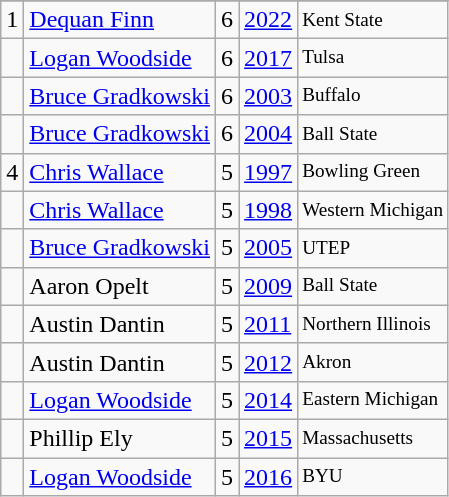<table class="wikitable">
<tr>
</tr>
<tr>
<td>1</td>
<td><a href='#'>Dequan Finn</a></td>
<td>6</td>
<td><a href='#'>2022</a></td>
<td style="font-size:80%;">Kent State</td>
</tr>
<tr>
<td></td>
<td><a href='#'>Logan Woodside</a></td>
<td>6</td>
<td><a href='#'>2017</a></td>
<td style="font-size:80%;">Tulsa</td>
</tr>
<tr>
<td></td>
<td><a href='#'>Bruce Gradkowski</a></td>
<td>6</td>
<td><a href='#'>2003</a></td>
<td style="font-size:80%;">Buffalo</td>
</tr>
<tr>
<td></td>
<td><a href='#'>Bruce Gradkowski</a></td>
<td>6</td>
<td><a href='#'>2004</a></td>
<td style="font-size:80%;">Ball State</td>
</tr>
<tr>
<td>4</td>
<td><a href='#'>Chris Wallace</a></td>
<td>5</td>
<td><a href='#'>1997</a></td>
<td style="font-size:80%;">Bowling Green</td>
</tr>
<tr>
<td></td>
<td><a href='#'>Chris Wallace</a></td>
<td>5</td>
<td><a href='#'>1998</a></td>
<td style="font-size:80%;">Western Michigan</td>
</tr>
<tr>
<td></td>
<td><a href='#'>Bruce Gradkowski</a></td>
<td>5</td>
<td><a href='#'>2005</a></td>
<td style="font-size:80%;">UTEP</td>
</tr>
<tr>
<td></td>
<td>Aaron Opelt</td>
<td>5</td>
<td><a href='#'>2009</a></td>
<td style="font-size:80%;">Ball State</td>
</tr>
<tr>
<td></td>
<td>Austin Dantin</td>
<td>5</td>
<td><a href='#'>2011</a></td>
<td style="font-size:80%;">Northern Illinois</td>
</tr>
<tr>
<td></td>
<td>Austin Dantin</td>
<td>5</td>
<td><a href='#'>2012</a></td>
<td style="font-size:80%;">Akron</td>
</tr>
<tr>
<td></td>
<td><a href='#'>Logan Woodside</a></td>
<td>5</td>
<td><a href='#'>2014</a></td>
<td style="font-size:80%;">Eastern Michigan</td>
</tr>
<tr>
<td></td>
<td>Phillip Ely</td>
<td>5</td>
<td><a href='#'>2015</a></td>
<td style="font-size:80%;">Massachusetts</td>
</tr>
<tr>
<td></td>
<td><a href='#'>Logan Woodside</a></td>
<td>5</td>
<td><a href='#'>2016</a></td>
<td style="font-size:80%;">BYU</td>
</tr>
</table>
